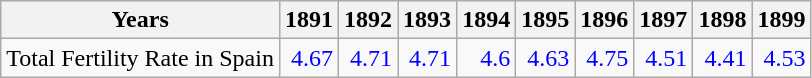<table class="wikitable " style="text-align:right">
<tr>
<th>Years</th>
<th>1891</th>
<th>1892</th>
<th>1893</th>
<th>1894</th>
<th>1895</th>
<th>1896</th>
<th>1897</th>
<th>1898</th>
<th>1899</th>
</tr>
<tr>
<td align="left">Total Fertility Rate in Spain</td>
<td style="text-align:right; color:blue;">4.67</td>
<td style="text-align:right; color:blue;">4.71</td>
<td style="text-align:right; color:blue;">4.71</td>
<td style="text-align:right; color:blue;">4.6</td>
<td style="text-align:right; color:blue;">4.63</td>
<td style="text-align:right; color:blue;">4.75</td>
<td style="text-align:right; color:blue;">4.51</td>
<td style="text-align:right; color:blue;">4.41</td>
<td style="text-align:right; color:blue;">4.53</td>
</tr>
</table>
